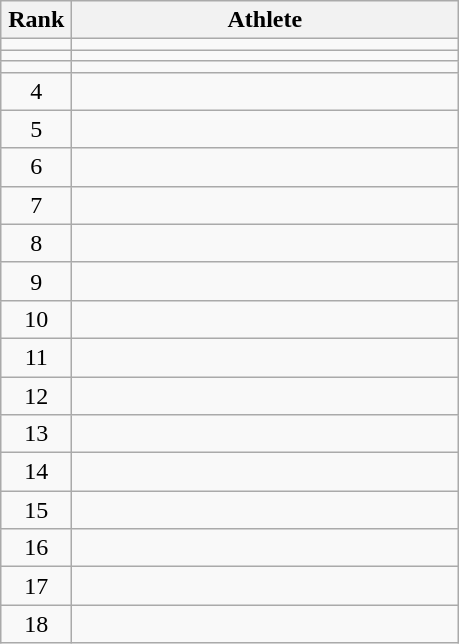<table class="wikitable" style="text-align: center;">
<tr>
<th width=40>Rank</th>
<th width=250>Athlete</th>
</tr>
<tr>
<td></td>
<td align=left></td>
</tr>
<tr>
<td></td>
<td align=left></td>
</tr>
<tr>
<td></td>
<td align=left></td>
</tr>
<tr>
<td>4</td>
<td align=left></td>
</tr>
<tr>
<td>5</td>
<td align=left></td>
</tr>
<tr>
<td>6</td>
<td align=left></td>
</tr>
<tr>
<td>7</td>
<td align=left></td>
</tr>
<tr>
<td>8</td>
<td align=left></td>
</tr>
<tr>
<td>9</td>
<td align=left></td>
</tr>
<tr>
<td>10</td>
<td align=left></td>
</tr>
<tr>
<td>11</td>
<td align=left></td>
</tr>
<tr>
<td>12</td>
<td align=left></td>
</tr>
<tr>
<td>13</td>
<td align=left></td>
</tr>
<tr>
<td>14</td>
<td align=left></td>
</tr>
<tr>
<td>15</td>
<td align=left></td>
</tr>
<tr>
<td>16</td>
<td align=left></td>
</tr>
<tr>
<td>17</td>
<td align=left></td>
</tr>
<tr>
<td>18</td>
<td align=left></td>
</tr>
</table>
